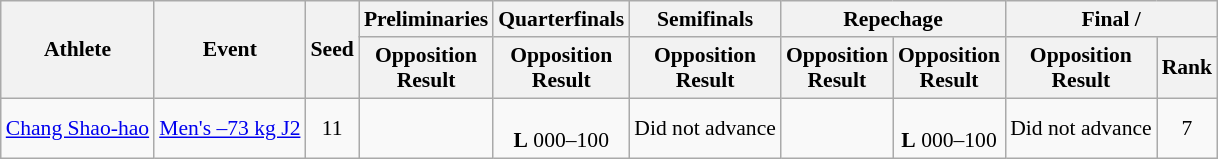<table class="wikitable" style="font-size:90%; text-align:center">
<tr>
<th rowspan="2">Athlete</th>
<th rowspan="2">Event</th>
<th rowspan="2">Seed</th>
<th>Preliminaries</th>
<th>Quarterfinals</th>
<th>Semifinals</th>
<th colspan="2">Repechage</th>
<th colspan="2">Final / </th>
</tr>
<tr>
<th>Opposition<br>Result</th>
<th>Opposition<br>Result</th>
<th>Opposition<br>Result</th>
<th>Opposition<br>Result</th>
<th>Opposition<br>Result</th>
<th>Opposition<br>Result</th>
<th>Rank</th>
</tr>
<tr>
<td align="left"><a href='#'>Chang Shao-hao</a></td>
<td align="left"><a href='#'>Men's –73 kg J2</a></td>
<td>11</td>
<td></td>
<td><br><strong>L</strong> 000–100</td>
<td>Did not advance</td>
<td></td>
<td><br><strong>L</strong> 000–100</td>
<td>Did not advance</td>
<td>7</td>
</tr>
</table>
